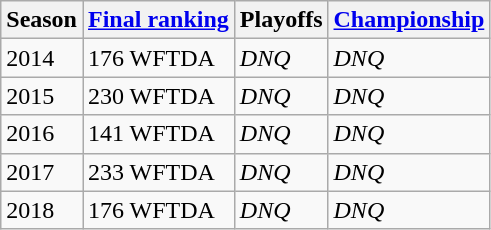<table class="wikitable sortable">
<tr>
<th>Season</th>
<th><a href='#'>Final ranking</a></th>
<th>Playoffs</th>
<th><a href='#'>Championship</a></th>
</tr>
<tr>
<td>2014</td>
<td>176 WFTDA</td>
<td><em>DNQ</em></td>
<td><em>DNQ</em></td>
</tr>
<tr>
<td>2015</td>
<td>230 WFTDA</td>
<td><em>DNQ</em></td>
<td><em>DNQ</em></td>
</tr>
<tr>
<td>2016</td>
<td>141 WFTDA</td>
<td><em>DNQ</em></td>
<td><em>DNQ</em></td>
</tr>
<tr>
<td>2017</td>
<td>233 WFTDA</td>
<td><em>DNQ</em></td>
<td><em>DNQ</em></td>
</tr>
<tr>
<td>2018</td>
<td>176 WFTDA</td>
<td><em>DNQ</em></td>
<td><em>DNQ</em></td>
</tr>
</table>
